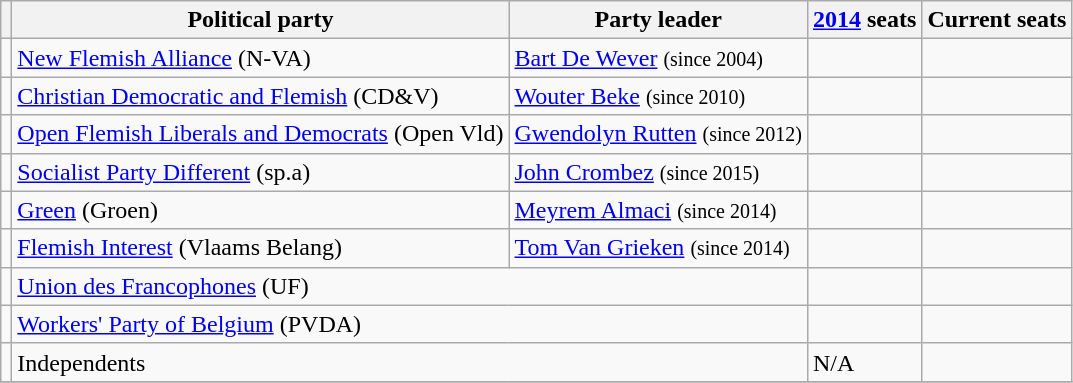<table class="wikitable">
<tr>
<th></th>
<th>Political party</th>
<th>Party leader</th>
<th><a href='#'>2014</a> seats</th>
<th>Current seats</th>
</tr>
<tr>
<td></td>
<td><a href='#'>New Flemish Alliance</a> (N-VA)</td>
<td><a href='#'>Bart De Wever</a> <small>(since 2004)</small></td>
<td></td>
<td></td>
</tr>
<tr>
<td></td>
<td><a href='#'>Christian Democratic and Flemish</a> (CD&V)</td>
<td><a href='#'>Wouter Beke</a> <small>(since 2010)</small></td>
<td></td>
<td></td>
</tr>
<tr>
<td></td>
<td><a href='#'>Open Flemish Liberals and Democrats</a> (Open Vld)</td>
<td><a href='#'>Gwendolyn Rutten</a> <small>(since 2012)</small></td>
<td></td>
<td></td>
</tr>
<tr>
<td></td>
<td><a href='#'>Socialist Party Different</a> (sp.a)</td>
<td><a href='#'>John Crombez</a> <small>(since 2015)</small></td>
<td></td>
<td></td>
</tr>
<tr>
<td></td>
<td><a href='#'>Green</a> (Groen)</td>
<td><a href='#'>Meyrem Almaci</a> <small>(since 2014)</small></td>
<td></td>
<td></td>
</tr>
<tr>
<td></td>
<td><a href='#'>Flemish Interest</a> (Vlaams Belang)</td>
<td><a href='#'>Tom Van Grieken</a> <small>(since 2014)</small></td>
<td></td>
<td></td>
</tr>
<tr>
<td></td>
<td colspan="2"><a href='#'>Union des Francophones</a> (UF)</td>
<td></td>
<td></td>
</tr>
<tr>
<td></td>
<td colspan="2"><a href='#'>Workers' Party of Belgium</a> (PVDA)</td>
<td></td>
<td></td>
</tr>
<tr>
<td></td>
<td colspan="2">Independents</td>
<td>N/A</td>
<td></td>
</tr>
<tr>
</tr>
</table>
